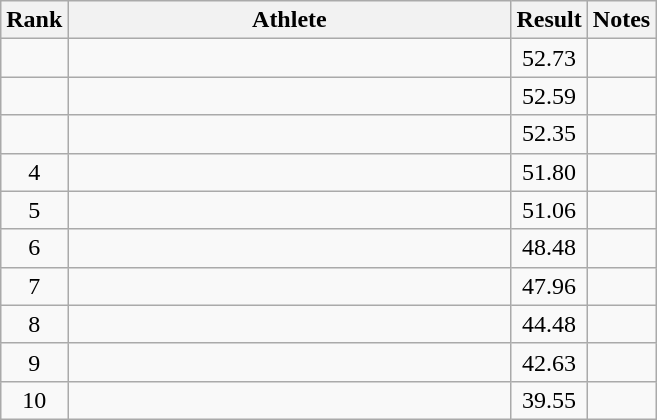<table class="wikitable" style="text-align:center">
<tr>
<th>Rank</th>
<th Style="width:18em">Athlete</th>
<th>Result</th>
<th>Notes</th>
</tr>
<tr>
<td></td>
<td style="text-align:left"></td>
<td>52.73</td>
<td></td>
</tr>
<tr>
<td></td>
<td style="text-align:left"></td>
<td>52.59</td>
<td></td>
</tr>
<tr>
<td></td>
<td style="text-align:left"></td>
<td>52.35</td>
<td></td>
</tr>
<tr>
<td>4</td>
<td style="text-align:left"></td>
<td>51.80</td>
<td></td>
</tr>
<tr>
<td>5</td>
<td style="text-align:left"></td>
<td>51.06</td>
<td></td>
</tr>
<tr>
<td>6</td>
<td style="text-align:left"></td>
<td>48.48</td>
<td></td>
</tr>
<tr>
<td>7</td>
<td style="text-align:left"></td>
<td>47.96</td>
<td></td>
</tr>
<tr>
<td>8</td>
<td style="text-align:left"></td>
<td>44.48</td>
<td></td>
</tr>
<tr>
<td>9</td>
<td style="text-align:left"></td>
<td>42.63</td>
<td></td>
</tr>
<tr>
<td>10</td>
<td style="text-align:left"></td>
<td>39.55</td>
<td></td>
</tr>
</table>
